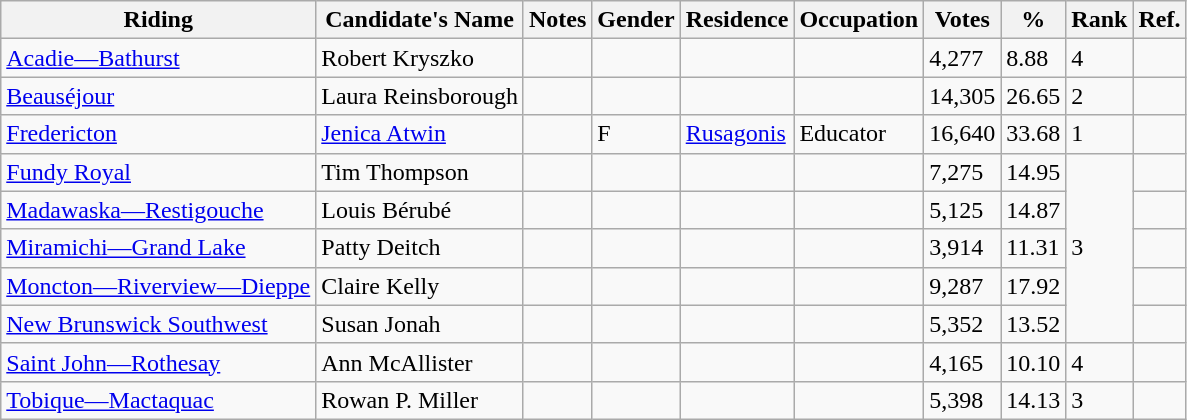<table class="wikitable sortable">
<tr>
<th>Riding</th>
<th>Candidate's Name</th>
<th>Notes</th>
<th>Gender</th>
<th>Residence</th>
<th>Occupation</th>
<th>Votes</th>
<th>%</th>
<th>Rank</th>
<th>Ref.</th>
</tr>
<tr>
<td><a href='#'>Acadie—Bathurst</a></td>
<td>Robert Kryszko</td>
<td></td>
<td></td>
<td></td>
<td></td>
<td>4,277</td>
<td>8.88</td>
<td>4</td>
<td></td>
</tr>
<tr>
<td><a href='#'>Beauséjour</a></td>
<td>Laura Reinsborough</td>
<td></td>
<td></td>
<td></td>
<td></td>
<td>14,305</td>
<td>26.65</td>
<td>2</td>
<td></td>
</tr>
<tr>
<td><a href='#'>Fredericton</a></td>
<td><a href='#'>Jenica Atwin</a></td>
<td></td>
<td>F</td>
<td><a href='#'>Rusagonis</a></td>
<td>Educator</td>
<td>16,640</td>
<td>33.68</td>
<td>1</td>
<td></td>
</tr>
<tr>
<td><a href='#'>Fundy Royal</a></td>
<td>Tim Thompson</td>
<td></td>
<td></td>
<td></td>
<td></td>
<td>7,275</td>
<td>14.95</td>
<td rowspan="5">3</td>
<td></td>
</tr>
<tr>
<td><a href='#'>Madawaska—Restigouche</a></td>
<td>Louis Bérubé</td>
<td></td>
<td></td>
<td></td>
<td></td>
<td>5,125</td>
<td>14.87</td>
<td></td>
</tr>
<tr>
<td><a href='#'>Miramichi—Grand Lake</a></td>
<td>Patty Deitch</td>
<td></td>
<td></td>
<td></td>
<td></td>
<td>3,914</td>
<td>11.31</td>
<td></td>
</tr>
<tr>
<td><a href='#'>Moncton—Riverview—Dieppe</a></td>
<td>Claire Kelly</td>
<td></td>
<td></td>
<td></td>
<td></td>
<td>9,287</td>
<td>17.92</td>
<td></td>
</tr>
<tr>
<td><a href='#'>New Brunswick Southwest</a></td>
<td>Susan Jonah</td>
<td></td>
<td></td>
<td></td>
<td></td>
<td>5,352</td>
<td>13.52</td>
<td></td>
</tr>
<tr>
<td><a href='#'>Saint John—Rothesay</a></td>
<td>Ann McAllister</td>
<td></td>
<td></td>
<td></td>
<td></td>
<td>4,165</td>
<td>10.10</td>
<td>4</td>
<td></td>
</tr>
<tr>
<td><a href='#'>Tobique—Mactaquac</a></td>
<td>Rowan P. Miller</td>
<td></td>
<td></td>
<td></td>
<td></td>
<td>5,398</td>
<td>14.13</td>
<td>3</td>
<td></td>
</tr>
</table>
